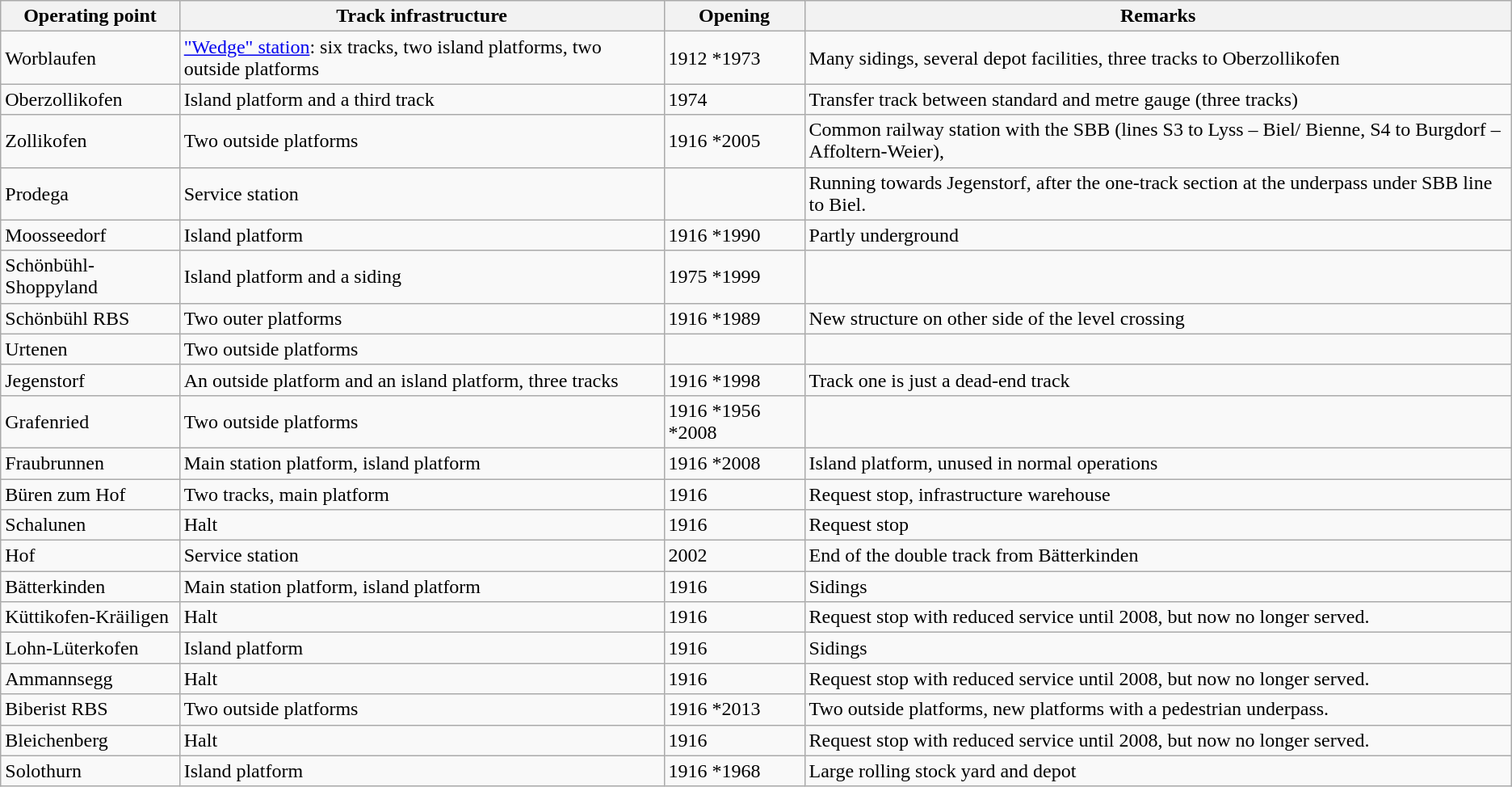<table class="wikitable">
<tr>
<th>Operating point</th>
<th>Track infrastructure</th>
<th>Opening</th>
<th>Remarks</th>
</tr>
<tr ---->
<td>Worblaufen</td>
<td><a href='#'>"Wedge" station</a>: six tracks, two island platforms, two outside platforms</td>
<td>1912 *1973</td>
<td>Many sidings, several depot facilities, three tracks to Oberzollikofen</td>
</tr>
<tr ---->
<td>Oberzollikofen</td>
<td>Island platform and a third track</td>
<td>1974</td>
<td>Transfer track between standard and metre gauge (three tracks)</td>
</tr>
<tr ---->
<td>Zollikofen</td>
<td>Two outside platforms</td>
<td>1916 *2005</td>
<td>Common railway station with the SBB (lines S3 to Lyss – Biel/ Bienne, S4 to Burgdorf – Affoltern-Weier),</td>
</tr>
<tr ---->
<td>Prodega</td>
<td>Service station</td>
<td></td>
<td>Running towards Jegenstorf, after the one-track section at the underpass under SBB line to Biel.</td>
</tr>
<tr ---->
<td>Moosseedorf</td>
<td>Island platform</td>
<td>1916 *1990</td>
<td>Partly underground</td>
</tr>
<tr ---->
<td>Schönbühl-Shoppyland</td>
<td>Island platform and a siding</td>
<td>1975 *1999</td>
<td></td>
</tr>
<tr ---->
<td>Schönbühl RBS</td>
<td>Two outer platforms</td>
<td>1916 *1989</td>
<td>New structure on other side of the level crossing</td>
</tr>
<tr ---->
<td>Urtenen</td>
<td>Two outside platforms</td>
<td></td>
<td></td>
</tr>
<tr ---->
<td>Jegenstorf</td>
<td>An outside platform and an island platform, three tracks</td>
<td>1916 *1998</td>
<td>Track one is just a dead-end track</td>
</tr>
<tr ---->
<td>Grafenried</td>
<td>Two outside platforms</td>
<td>1916 *1956 *2008</td>
<td></td>
</tr>
<tr ---->
<td>Fraubrunnen</td>
<td>Main station platform, island platform</td>
<td>1916 *2008</td>
<td>Island platform, unused in normal operations</td>
</tr>
<tr ---->
<td>Büren zum Hof</td>
<td>Two tracks, main platform</td>
<td>1916</td>
<td>Request stop, infrastructure warehouse</td>
</tr>
<tr ---->
<td>Schalunen</td>
<td>Halt</td>
<td>1916</td>
<td>Request stop</td>
</tr>
<tr ---->
<td>Hof</td>
<td>Service station</td>
<td>2002</td>
<td>End of the double track from Bätterkinden</td>
</tr>
<tr --->
<td>Bätterkinden</td>
<td>Main station platform, island platform</td>
<td>1916</td>
<td>Sidings</td>
</tr>
<tr ---->
<td>Küttikofen-Kräiligen</td>
<td>Halt</td>
<td>1916</td>
<td>Request stop with reduced service until 2008, but now no longer served.</td>
</tr>
<tr ---->
<td>Lohn-Lüterkofen</td>
<td>Island platform</td>
<td>1916</td>
<td>Sidings</td>
</tr>
<tr ---->
<td>Ammannsegg</td>
<td>Halt</td>
<td>1916</td>
<td>Request stop with reduced service until 2008, but now no longer served.</td>
</tr>
<tr ---->
<td>Biberist RBS</td>
<td>Two outside platforms</td>
<td>1916 *2013</td>
<td>Two outside platforms, new platforms with a pedestrian underpass.</td>
</tr>
<tr ---->
<td>Bleichenberg</td>
<td>Halt</td>
<td>1916</td>
<td>Request stop with reduced service until 2008, but now no longer served.</td>
</tr>
<tr ---->
<td>Solothurn</td>
<td>Island platform</td>
<td>1916 *1968</td>
<td>Large rolling stock yard and depot</td>
</tr>
</table>
